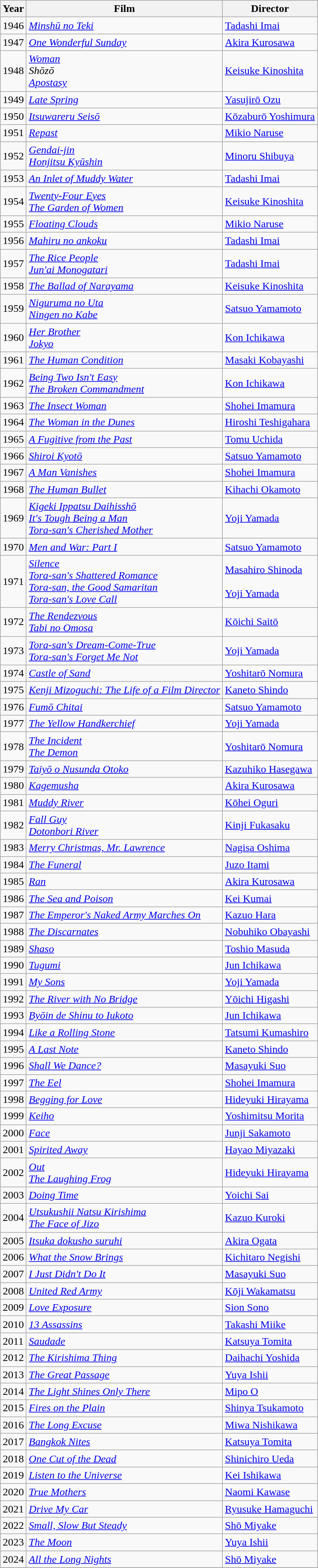<table class="wikitable sortable">
<tr>
<th>Year</th>
<th>Film</th>
<th>Director</th>
</tr>
<tr>
<td>1946</td>
<td><em><a href='#'>Minshū no Teki</a></em></td>
<td><a href='#'>Tadashi Imai</a></td>
</tr>
<tr>
<td>1947</td>
<td><em><a href='#'>One Wonderful Sunday</a></em></td>
<td><a href='#'>Akira Kurosawa</a></td>
</tr>
<tr>
<td>1948</td>
<td><em><a href='#'>Woman</a></em><br><em>Shōzō</em><br><em><a href='#'>Apostasy</a></em></td>
<td><a href='#'>Keisuke Kinoshita</a></td>
</tr>
<tr>
<td>1949</td>
<td><em><a href='#'>Late Spring</a></em></td>
<td><a href='#'>Yasujirō Ozu</a></td>
</tr>
<tr>
<td>1950</td>
<td><em><a href='#'>Itsuwareru Seisō</a></em></td>
<td><a href='#'>Kōzaburō Yoshimura</a></td>
</tr>
<tr>
<td>1951</td>
<td><em><a href='#'>Repast</a></em></td>
<td><a href='#'>Mikio Naruse</a></td>
</tr>
<tr>
<td>1952</td>
<td><em><a href='#'>Gendai-jin</a></em><br><em><a href='#'>Honjitsu Kyūshin</a></em></td>
<td><a href='#'>Minoru Shibuya</a></td>
</tr>
<tr>
<td>1953</td>
<td><em><a href='#'>An Inlet of Muddy Water</a></em></td>
<td><a href='#'>Tadashi Imai</a></td>
</tr>
<tr>
<td>1954</td>
<td><em><a href='#'>Twenty-Four Eyes</a></em><br><em><a href='#'>The Garden of Women</a></em></td>
<td><a href='#'>Keisuke Kinoshita</a></td>
</tr>
<tr>
<td>1955</td>
<td><em><a href='#'>Floating Clouds</a></em></td>
<td><a href='#'>Mikio Naruse</a></td>
</tr>
<tr>
<td>1956</td>
<td><em><a href='#'>Mahiru no ankoku</a></em></td>
<td><a href='#'>Tadashi Imai</a></td>
</tr>
<tr>
<td>1957</td>
<td><em><a href='#'>The Rice People</a></em><br><em><a href='#'>Jun'ai Monogatari</a></em></td>
<td><a href='#'>Tadashi Imai</a></td>
</tr>
<tr>
<td>1958</td>
<td><em><a href='#'>The Ballad of Narayama</a></em></td>
<td><a href='#'>Keisuke Kinoshita</a></td>
</tr>
<tr>
<td>1959</td>
<td><em><a href='#'>Niguruma no Uta</a></em><br><em><a href='#'>Ningen no Kabe</a></em></td>
<td><a href='#'>Satsuo Yamamoto</a></td>
</tr>
<tr>
<td>1960</td>
<td><em><a href='#'>Her Brother</a></em><br><em><a href='#'>Jokyo</a></em></td>
<td><a href='#'>Kon Ichikawa</a></td>
</tr>
<tr>
<td>1961</td>
<td><em><a href='#'>The Human Condition</a></em></td>
<td><a href='#'>Masaki Kobayashi</a></td>
</tr>
<tr>
<td>1962</td>
<td><em><a href='#'>Being Two Isn't Easy</a></em><br><em><a href='#'>The Broken Commandment</a></em></td>
<td><a href='#'>Kon Ichikawa</a></td>
</tr>
<tr>
<td>1963</td>
<td><em><a href='#'>The Insect Woman</a></em></td>
<td><a href='#'>Shohei Imamura</a></td>
</tr>
<tr>
<td>1964</td>
<td><em><a href='#'>The Woman in the Dunes</a></em></td>
<td><a href='#'>Hiroshi Teshigahara</a></td>
</tr>
<tr>
<td>1965</td>
<td><em><a href='#'>A Fugitive from the Past</a></em></td>
<td><a href='#'>Tomu Uchida</a></td>
</tr>
<tr>
<td>1966</td>
<td><em><a href='#'>Shiroi Kyotō</a></em></td>
<td><a href='#'>Satsuo Yamamoto</a></td>
</tr>
<tr>
<td>1967</td>
<td><em><a href='#'>A Man Vanishes</a></em></td>
<td><a href='#'>Shohei Imamura</a></td>
</tr>
<tr>
<td>1968</td>
<td><em><a href='#'>The Human Bullet</a></em></td>
<td><a href='#'>Kihachi Okamoto</a></td>
</tr>
<tr>
<td>1969</td>
<td><em><a href='#'>Kigeki Ippatsu Daihisshō</a></em><br><em><a href='#'>It's Tough Being a Man</a></em><br><em><a href='#'>Tora-san's Cherished Mother</a></em></td>
<td><a href='#'>Yoji Yamada</a></td>
</tr>
<tr>
<td>1970</td>
<td><em><a href='#'>Men and War: Part I</a></em></td>
<td><a href='#'>Satsuo Yamamoto</a></td>
</tr>
<tr>
<td>1971</td>
<td><em><a href='#'>Silence</a></em><br><em><a href='#'>Tora-san's Shattered Romance</a></em><br><em><a href='#'>Tora-san, the Good Samaritan</a></em><br><em><a href='#'>Tora-san's Love Call</a></em></td>
<td><a href='#'>Masahiro Shinoda</a><br><br><a href='#'>Yoji Yamada</a></td>
</tr>
<tr>
<td>1972</td>
<td><em><a href='#'>The Rendezvous</a></em><br><em><a href='#'>Tabi no Omosa</a></em></td>
<td><a href='#'>Kōichi Saitō</a></td>
</tr>
<tr>
<td>1973</td>
<td><em><a href='#'>Tora-san's Dream-Come-True</a></em><br><em><a href='#'>Tora-san's Forget Me Not</a></em></td>
<td><a href='#'>Yoji Yamada</a></td>
</tr>
<tr>
<td>1974</td>
<td><em><a href='#'>Castle of Sand</a></em></td>
<td><a href='#'>Yoshitarō Nomura</a></td>
</tr>
<tr>
<td>1975</td>
<td><em><a href='#'>Kenji Mizoguchi: The Life of a Film Director</a></em></td>
<td><a href='#'>Kaneto Shindo</a></td>
</tr>
<tr>
<td>1976</td>
<td><em><a href='#'>Fumō Chitai</a></em></td>
<td><a href='#'>Satsuo Yamamoto</a></td>
</tr>
<tr>
<td>1977</td>
<td><em><a href='#'>The Yellow Handkerchief</a></em></td>
<td><a href='#'>Yoji Yamada</a></td>
</tr>
<tr>
<td>1978</td>
<td><em><a href='#'>The Incident</a></em><br><em><a href='#'>The Demon</a></em></td>
<td><a href='#'>Yoshitarō Nomura</a></td>
</tr>
<tr>
<td>1979</td>
<td><em><a href='#'>Taiyō o Nusunda Otoko</a></em></td>
<td><a href='#'>Kazuhiko Hasegawa</a></td>
</tr>
<tr>
<td>1980</td>
<td><em><a href='#'>Kagemusha</a></em></td>
<td><a href='#'>Akira Kurosawa</a></td>
</tr>
<tr>
<td>1981</td>
<td><em><a href='#'>Muddy River</a></em></td>
<td><a href='#'>Kōhei Oguri</a></td>
</tr>
<tr>
<td>1982</td>
<td><em><a href='#'>Fall Guy</a></em><br><em><a href='#'>Dotonbori River</a></em></td>
<td><a href='#'>Kinji Fukasaku</a></td>
</tr>
<tr>
<td>1983</td>
<td><em><a href='#'>Merry Christmas, Mr. Lawrence</a></em></td>
<td><a href='#'>Nagisa Oshima</a></td>
</tr>
<tr>
<td>1984</td>
<td><em><a href='#'>The Funeral</a></em></td>
<td><a href='#'>Juzo Itami</a></td>
</tr>
<tr>
<td>1985</td>
<td><em><a href='#'>Ran</a></em></td>
<td><a href='#'>Akira Kurosawa</a></td>
</tr>
<tr>
<td>1986</td>
<td><em><a href='#'>The Sea and Poison</a></em></td>
<td><a href='#'>Kei Kumai</a></td>
</tr>
<tr>
<td>1987</td>
<td><em><a href='#'>The Emperor's Naked Army Marches On</a></em></td>
<td><a href='#'>Kazuo Hara</a></td>
</tr>
<tr>
<td>1988</td>
<td><em><a href='#'>The Discarnates</a></em></td>
<td><a href='#'>Nobuhiko Obayashi</a></td>
</tr>
<tr>
<td>1989</td>
<td><em><a href='#'>Shaso</a></em></td>
<td><a href='#'>Toshio Masuda</a></td>
</tr>
<tr>
<td>1990</td>
<td><em><a href='#'>Tugumi</a></em></td>
<td><a href='#'>Jun Ichikawa</a></td>
</tr>
<tr>
<td>1991</td>
<td><em><a href='#'>My Sons</a></em></td>
<td><a href='#'>Yoji Yamada</a></td>
</tr>
<tr>
<td>1992</td>
<td><em><a href='#'>The River with No Bridge</a></em></td>
<td><a href='#'>Yōichi Higashi</a></td>
</tr>
<tr>
<td>1993</td>
<td><em><a href='#'>Byōin de Shinu to Iukoto</a></em></td>
<td><a href='#'>Jun Ichikawa</a></td>
</tr>
<tr>
<td>1994</td>
<td><em><a href='#'>Like a Rolling Stone</a></em></td>
<td><a href='#'>Tatsumi Kumashiro</a></td>
</tr>
<tr>
<td>1995</td>
<td><em><a href='#'>A Last Note</a></em></td>
<td><a href='#'>Kaneto Shindo</a></td>
</tr>
<tr>
<td>1996</td>
<td><em><a href='#'>Shall We Dance?</a></em></td>
<td><a href='#'>Masayuki Suo</a></td>
</tr>
<tr>
<td>1997</td>
<td><em><a href='#'>The Eel</a></em></td>
<td><a href='#'>Shohei Imamura</a></td>
</tr>
<tr>
<td>1998</td>
<td><em><a href='#'>Begging for Love</a></em></td>
<td><a href='#'>Hideyuki Hirayama</a></td>
</tr>
<tr>
<td>1999</td>
<td><em><a href='#'>Keiho</a></em></td>
<td><a href='#'>Yoshimitsu Morita</a></td>
</tr>
<tr>
<td>2000</td>
<td><em><a href='#'>Face</a></em></td>
<td><a href='#'>Junji Sakamoto</a></td>
</tr>
<tr>
<td>2001</td>
<td><em><a href='#'>Spirited Away</a></em></td>
<td><a href='#'>Hayao Miyazaki</a></td>
</tr>
<tr>
<td>2002</td>
<td><em><a href='#'>Out</a></em><br><em><a href='#'>The Laughing Frog</a></em></td>
<td><a href='#'>Hideyuki Hirayama</a></td>
</tr>
<tr>
<td>2003</td>
<td><em><a href='#'>Doing Time</a></em></td>
<td><a href='#'>Yoichi Sai</a></td>
</tr>
<tr>
<td>2004</td>
<td><em><a href='#'>Utsukushii Natsu Kirishima</a></em><br><em><a href='#'>The Face of Jizo</a></em></td>
<td><a href='#'>Kazuo Kuroki</a></td>
</tr>
<tr>
<td>2005</td>
<td><em><a href='#'>Itsuka dokusho suruhi</a></em></td>
<td><a href='#'>Akira Ogata</a></td>
</tr>
<tr>
<td>2006</td>
<td><em><a href='#'>What the Snow Brings</a></em></td>
<td><a href='#'>Kichitaro Negishi</a></td>
</tr>
<tr>
<td>2007</td>
<td><em><a href='#'>I Just Didn't Do It</a></em></td>
<td><a href='#'>Masayuki Suo</a></td>
</tr>
<tr>
<td>2008</td>
<td><em><a href='#'>United Red Army</a></em></td>
<td><a href='#'>Kōji Wakamatsu</a></td>
</tr>
<tr>
<td>2009</td>
<td><em><a href='#'>Love Exposure</a></em></td>
<td><a href='#'>Sion Sono</a></td>
</tr>
<tr>
<td>2010</td>
<td><em><a href='#'>13 Assassins</a></em></td>
<td><a href='#'>Takashi Miike</a></td>
</tr>
<tr>
<td>2011</td>
<td><em><a href='#'>Saudade</a></em></td>
<td><a href='#'>Katsuya Tomita</a></td>
</tr>
<tr>
<td>2012</td>
<td><em><a href='#'>The Kirishima Thing</a></em></td>
<td><a href='#'>Daihachi Yoshida</a></td>
</tr>
<tr>
<td>2013</td>
<td><em><a href='#'>The Great Passage</a></em></td>
<td><a href='#'>Yuya Ishii</a></td>
</tr>
<tr>
<td>2014</td>
<td><em><a href='#'>The Light Shines Only There</a></em></td>
<td><a href='#'>Mipo O</a></td>
</tr>
<tr>
<td>2015</td>
<td><em><a href='#'>Fires on the Plain</a></em></td>
<td><a href='#'>Shinya Tsukamoto</a></td>
</tr>
<tr>
<td>2016</td>
<td><em><a href='#'>The Long Excuse</a></em></td>
<td><a href='#'>Miwa Nishikawa</a></td>
</tr>
<tr>
<td>2017</td>
<td><em><a href='#'>Bangkok Nites</a></em></td>
<td><a href='#'>Katsuya Tomita</a></td>
</tr>
<tr>
<td>2018</td>
<td><em><a href='#'>One Cut of the Dead</a></em></td>
<td><a href='#'>Shinichiro Ueda</a></td>
</tr>
<tr>
<td>2019</td>
<td><em><a href='#'>Listen to the Universe</a></em></td>
<td><a href='#'>Kei Ishikawa</a></td>
</tr>
<tr>
<td>2020</td>
<td><em><a href='#'>True Mothers</a></em></td>
<td><a href='#'>Naomi Kawase</a></td>
</tr>
<tr>
<td>2021</td>
<td><em><a href='#'>Drive My Car</a></em></td>
<td><a href='#'>Ryusuke Hamaguchi</a></td>
</tr>
<tr>
<td>2022</td>
<td><em><a href='#'>Small, Slow But Steady</a></em></td>
<td><a href='#'>Shō Miyake</a></td>
</tr>
<tr>
<td>2023</td>
<td><em><a href='#'>The Moon</a></em></td>
<td><a href='#'>Yuya Ishii</a></td>
</tr>
<tr>
<td>2024</td>
<td><em><a href='#'>All the Long Nights</a></em></td>
<td><a href='#'>Shō Miyake</a></td>
</tr>
<tr>
</tr>
</table>
